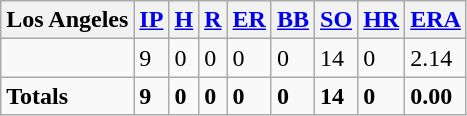<table class="wikitable sortable">
<tr>
<th>Los Angeles</th>
<th><a href='#'>IP</a></th>
<th><a href='#'>H</a></th>
<th><a href='#'>R</a></th>
<th><a href='#'>ER</a></th>
<th><a href='#'>BB</a></th>
<th><a href='#'>SO</a></th>
<th><a href='#'>HR</a></th>
<th><a href='#'>ERA</a></th>
</tr>
<tr>
<td></td>
<td>9</td>
<td>0</td>
<td>0</td>
<td>0</td>
<td>0</td>
<td>14</td>
<td>0</td>
<td>2.14</td>
</tr>
<tr class="sortbottom">
<td><strong>Totals</strong></td>
<td><strong>9</strong></td>
<td><strong>0</strong></td>
<td><strong>0</strong></td>
<td><strong>0</strong></td>
<td><strong>0</strong></td>
<td><strong>14</strong></td>
<td><strong>0</strong></td>
<td><strong>0.00</strong></td>
</tr>
</table>
